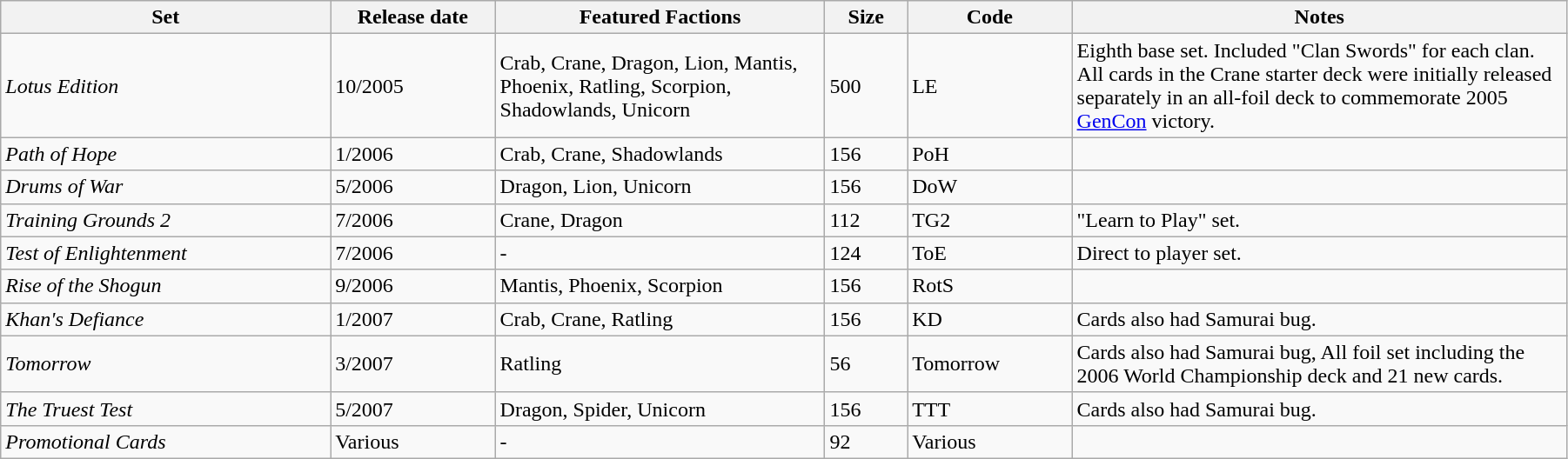<table class="wikitable" width="95%" align="center">
<tr>
<th width="20%">Set</th>
<th width="10%">Release date</th>
<th width="20%">Featured Factions</th>
<th width="5%">Size</th>
<th width="10%">Code</th>
<th width="30%">Notes</th>
</tr>
<tr>
<td><em>Lotus Edition</em></td>
<td>10/2005</td>
<td>Crab, Crane, Dragon, Lion, Mantis, Phoenix, Ratling, Scorpion, Shadowlands, Unicorn</td>
<td>500</td>
<td>LE</td>
<td>Eighth base set. Included "Clan Swords" for each clan. All cards in the Crane starter deck were initially released separately in an all-foil deck to commemorate 2005 <a href='#'>GenCon</a> victory.</td>
</tr>
<tr>
<td><em>Path of Hope</em></td>
<td>1/2006</td>
<td>Crab, Crane, Shadowlands</td>
<td>156</td>
<td>PoH</td>
<td></td>
</tr>
<tr>
<td><em>Drums of War</em></td>
<td>5/2006</td>
<td>Dragon, Lion, Unicorn</td>
<td>156</td>
<td>DoW</td>
<td></td>
</tr>
<tr>
<td><em>Training Grounds 2</em></td>
<td>7/2006</td>
<td>Crane, Dragon</td>
<td>112</td>
<td>TG2</td>
<td>"Learn to Play" set.</td>
</tr>
<tr>
<td><em>Test of Enlightenment</em></td>
<td>7/2006</td>
<td>-</td>
<td>124</td>
<td>ToE</td>
<td>Direct to player set.</td>
</tr>
<tr>
<td><em>Rise of the Shogun</em></td>
<td>9/2006</td>
<td>Mantis, Phoenix, Scorpion</td>
<td>156</td>
<td>RotS</td>
<td></td>
</tr>
<tr>
<td><em>Khan's Defiance</em></td>
<td>1/2007</td>
<td>Crab, Crane, Ratling</td>
<td>156</td>
<td>KD</td>
<td>Cards also had Samurai bug.</td>
</tr>
<tr>
<td><em>Tomorrow</em></td>
<td>3/2007</td>
<td>Ratling</td>
<td>56</td>
<td>Tomorrow</td>
<td>Cards also had Samurai bug, All foil set including the 2006 World Championship deck and 21 new cards.</td>
</tr>
<tr>
<td><em>The Truest Test</em></td>
<td>5/2007</td>
<td>Dragon, Spider, Unicorn</td>
<td>156</td>
<td>TTT</td>
<td>Cards also had Samurai bug.</td>
</tr>
<tr>
<td><em>Promotional Cards</em></td>
<td>Various</td>
<td>-</td>
<td>92</td>
<td>Various</td>
<td></td>
</tr>
</table>
